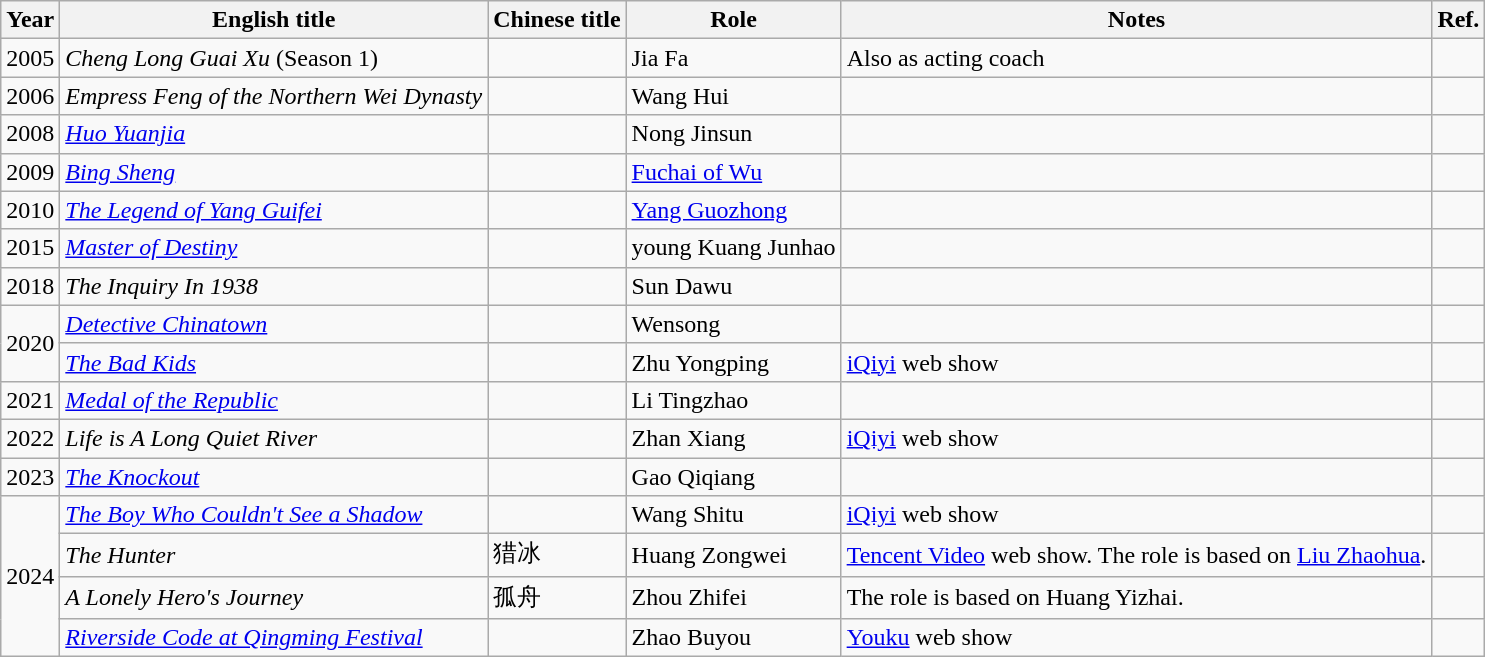<table class="wikitable">
<tr>
<th>Year</th>
<th>English title</th>
<th>Chinese title</th>
<th>Role</th>
<th>Notes</th>
<th><strong>Ref.</strong></th>
</tr>
<tr>
<td>2005</td>
<td><em>Cheng Long Guai Xu</em> (Season 1)</td>
<td></td>
<td>Jia Fa</td>
<td>Also as acting coach</td>
<td></td>
</tr>
<tr>
<td>2006</td>
<td><em>Empress Feng of the Northern Wei Dynasty</em></td>
<td></td>
<td>Wang Hui</td>
<td></td>
<td></td>
</tr>
<tr>
<td>2008</td>
<td><em><a href='#'>Huo Yuanjia</a></em></td>
<td></td>
<td>Nong Jinsun</td>
<td></td>
<td></td>
</tr>
<tr>
<td>2009</td>
<td><em><a href='#'>Bing Sheng</a></em></td>
<td></td>
<td><a href='#'>Fuchai of Wu</a></td>
<td></td>
<td></td>
</tr>
<tr>
<td>2010</td>
<td><em><a href='#'>The Legend of Yang Guifei</a></em></td>
<td></td>
<td><a href='#'>Yang Guozhong</a></td>
<td></td>
<td></td>
</tr>
<tr>
<td>2015</td>
<td><em><a href='#'>Master of Destiny</a></em></td>
<td></td>
<td>young Kuang Junhao</td>
<td></td>
<td></td>
</tr>
<tr>
<td>2018</td>
<td><em>The Inquiry In 1938</em></td>
<td></td>
<td>Sun Dawu</td>
<td></td>
<td></td>
</tr>
<tr>
<td rowspan="2">2020</td>
<td><em><a href='#'>Detective Chinatown</a></em></td>
<td></td>
<td>Wensong</td>
<td></td>
<td></td>
</tr>
<tr>
<td><em><a href='#'>The Bad Kids</a></em></td>
<td></td>
<td>Zhu Yongping</td>
<td><a href='#'>iQiyi</a> web show</td>
<td></td>
</tr>
<tr>
<td rowspan="1">2021</td>
<td><em><a href='#'>Medal of the Republic</a></em></td>
<td></td>
<td>Li Tingzhao</td>
<td></td>
<td></td>
</tr>
<tr>
<td>2022</td>
<td><em>Life is A Long Quiet River</em></td>
<td></td>
<td>Zhan Xiang</td>
<td><a href='#'>iQiyi</a> web show</td>
<td></td>
</tr>
<tr>
<td>2023</td>
<td><em><a href='#'>The Knockout</a></em></td>
<td></td>
<td>Gao Qiqiang</td>
<td></td>
<td></td>
</tr>
<tr>
<td rowspan="4">2024</td>
<td><em><a href='#'>The Boy Who Couldn't See a Shadow</a></em></td>
<td></td>
<td>Wang Shitu</td>
<td><a href='#'>iQiyi</a> web show</td>
<td></td>
</tr>
<tr>
<td><em>The Hunter</em></td>
<td>猎冰</td>
<td>Huang Zongwei</td>
<td><a href='#'>Tencent Video</a> web show. The role is based on <a href='#'>Liu Zhaohua</a>.</td>
<td></td>
</tr>
<tr>
<td><em>A Lonely Hero's Journey</em></td>
<td>孤舟</td>
<td>Zhou Zhifei</td>
<td>The role is based on Huang Yizhai.</td>
<td></td>
</tr>
<tr>
<td><em><a href='#'>Riverside Code at Qingming Festival</a></em></td>
<td></td>
<td>Zhao Buyou</td>
<td><a href='#'>Youku</a> web show</td>
<td></td>
</tr>
</table>
